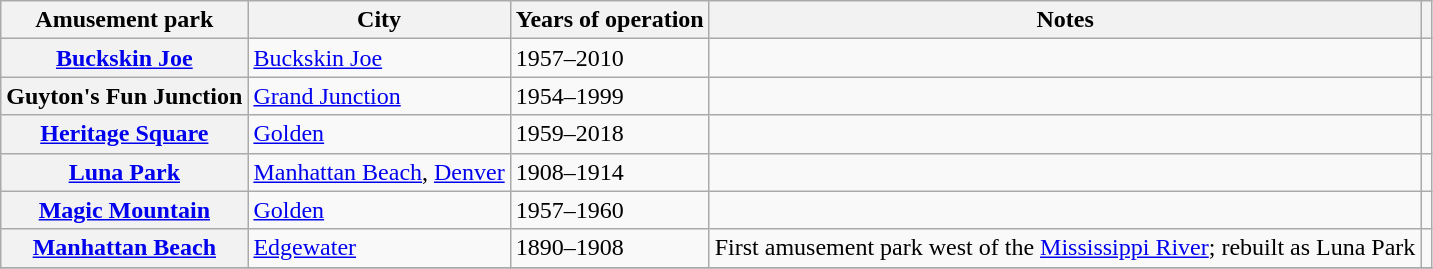<table class="wikitable plainrowheaders sortable">
<tr>
<th scope="col">Amusement park</th>
<th scope="col">City</th>
<th scope="col">Years of operation</th>
<th scope="col" class="unsortable">Notes</th>
<th scope="col" class="unsortable"></th>
</tr>
<tr>
<th scope="row"><a href='#'>Buckskin Joe</a></th>
<td><a href='#'>Buckskin Joe</a></td>
<td>1957–2010</td>
<td></td>
<td style="text-align:center;"></td>
</tr>
<tr>
<th scope="row">Guyton's Fun Junction</th>
<td><a href='#'>Grand Junction</a></td>
<td>1954–1999</td>
<td></td>
<td style="text-align:center;"></td>
</tr>
<tr>
<th scope="row"><a href='#'>Heritage Square</a></th>
<td><a href='#'>Golden</a></td>
<td>1959–2018</td>
<td></td>
<td style="text-align:center;"></td>
</tr>
<tr>
<th scope="row"><a href='#'>Luna Park</a></th>
<td><a href='#'>Manhattan Beach</a>, <a href='#'>Denver</a></td>
<td>1908–1914</td>
<td></td>
<td style="text-align:center;"></td>
</tr>
<tr>
<th scope="row"><a href='#'>Magic Mountain</a></th>
<td><a href='#'>Golden</a></td>
<td>1957–1960</td>
<td></td>
<td style="text-align:center;"></td>
</tr>
<tr>
<th scope="row"><a href='#'>Manhattan Beach</a></th>
<td><a href='#'>Edgewater</a></td>
<td>1890–1908</td>
<td>First amusement park west of the <a href='#'>Mississippi River</a>; rebuilt as Luna Park</td>
<td style="text-align:center;"></td>
</tr>
<tr>
</tr>
</table>
